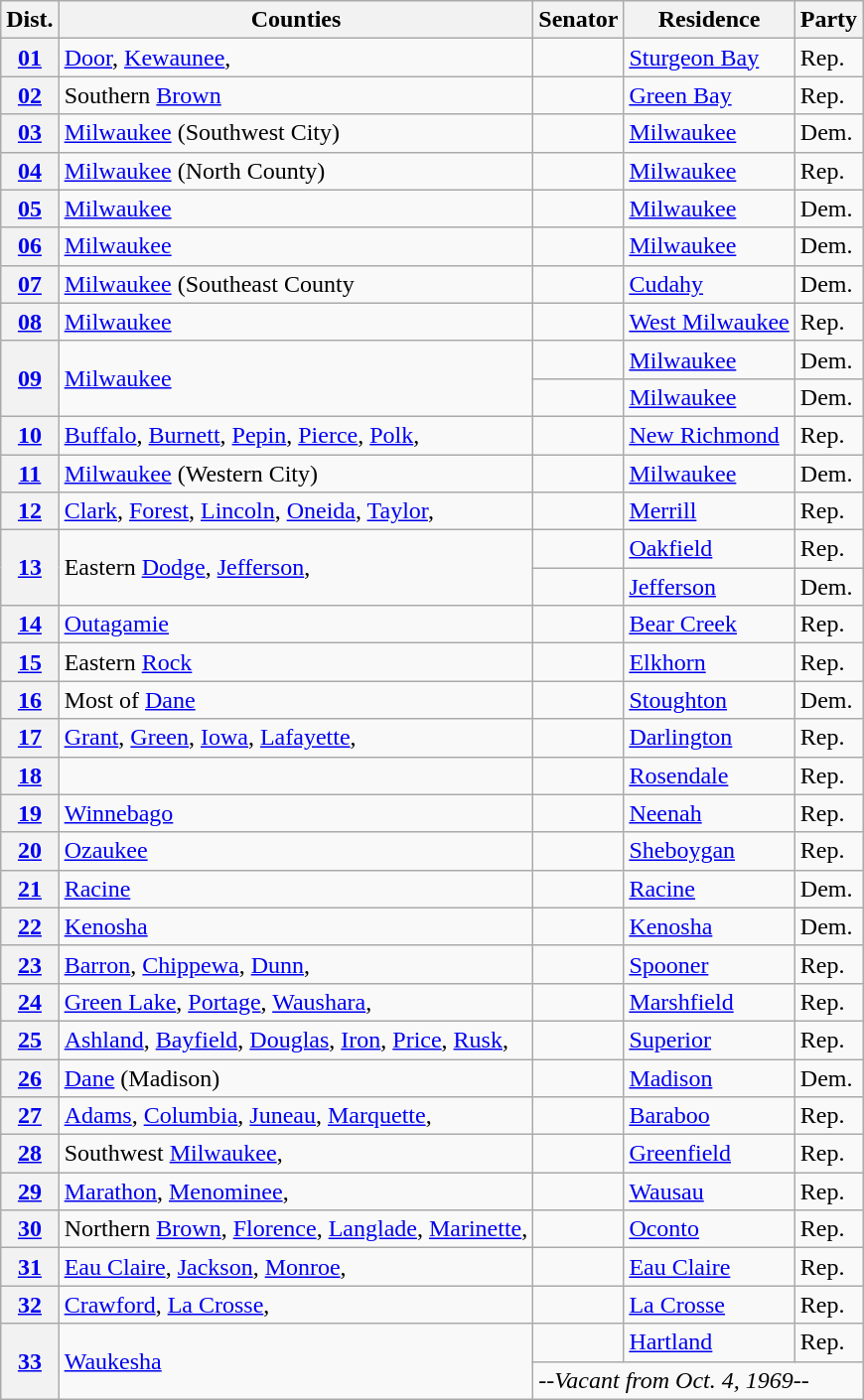<table class="wikitable sortable">
<tr>
<th>Dist.</th>
<th>Counties</th>
<th>Senator</th>
<th>Residence</th>
<th>Party</th>
</tr>
<tr>
<th><a href='#'>01</a></th>
<td><a href='#'>Door</a>, <a href='#'>Kewaunee</a>, </td>
<td></td>
<td><a href='#'>Sturgeon Bay</a></td>
<td>Rep.</td>
</tr>
<tr>
<th><a href='#'>02</a></th>
<td>Southern <a href='#'>Brown</a> </td>
<td></td>
<td><a href='#'>Green Bay</a></td>
<td>Rep.</td>
</tr>
<tr>
<th><a href='#'>03</a></th>
<td><a href='#'>Milwaukee</a> (Southwest City)</td>
<td></td>
<td><a href='#'>Milwaukee</a></td>
<td>Dem.</td>
</tr>
<tr>
<th><a href='#'>04</a></th>
<td><a href='#'>Milwaukee</a> (North County)</td>
<td></td>
<td><a href='#'>Milwaukee</a></td>
<td>Rep.</td>
</tr>
<tr>
<th><a href='#'>05</a></th>
<td><a href='#'>Milwaukee</a> </td>
<td></td>
<td><a href='#'>Milwaukee</a></td>
<td>Dem.</td>
</tr>
<tr>
<th><a href='#'>06</a></th>
<td><a href='#'>Milwaukee</a> </td>
<td></td>
<td><a href='#'>Milwaukee</a></td>
<td>Dem.</td>
</tr>
<tr>
<th><a href='#'>07</a></th>
<td><a href='#'>Milwaukee</a> (Southeast County </td>
<td></td>
<td><a href='#'>Cudahy</a></td>
<td>Dem.</td>
</tr>
<tr>
<th><a href='#'>08</a></th>
<td><a href='#'>Milwaukee</a> </td>
<td></td>
<td><a href='#'>West Milwaukee</a></td>
<td>Rep.</td>
</tr>
<tr>
<th rowspan="2"><a href='#'>09</a></th>
<td rowspan="2"><a href='#'>Milwaukee</a> </td>
<td> </td>
<td><a href='#'>Milwaukee</a></td>
<td>Dem.</td>
</tr>
<tr>
<td> </td>
<td><a href='#'>Milwaukee</a></td>
<td>Dem.</td>
</tr>
<tr>
<th><a href='#'>10</a></th>
<td><a href='#'>Buffalo</a>, <a href='#'>Burnett</a>, <a href='#'>Pepin</a>, <a href='#'>Pierce</a>, <a href='#'>Polk</a>, </td>
<td></td>
<td><a href='#'>New Richmond</a></td>
<td>Rep.</td>
</tr>
<tr>
<th><a href='#'>11</a></th>
<td><a href='#'>Milwaukee</a> (Western City)</td>
<td></td>
<td><a href='#'>Milwaukee</a></td>
<td>Dem.</td>
</tr>
<tr>
<th><a href='#'>12</a></th>
<td><a href='#'>Clark</a>, <a href='#'>Forest</a>, <a href='#'>Lincoln</a>, <a href='#'>Oneida</a>, <a href='#'>Taylor</a>, </td>
<td></td>
<td><a href='#'>Merrill</a></td>
<td>Rep.</td>
</tr>
<tr>
<th rowspan="2"><a href='#'>13</a></th>
<td rowspan="2">Eastern <a href='#'>Dodge</a>, <a href='#'>Jefferson</a>, </td>
<td> </td>
<td><a href='#'>Oakfield</a></td>
<td>Rep.</td>
</tr>
<tr>
<td> </td>
<td><a href='#'>Jefferson</a></td>
<td>Dem.</td>
</tr>
<tr>
<th><a href='#'>14</a></th>
<td><a href='#'>Outagamie</a> </td>
<td></td>
<td><a href='#'>Bear Creek</a></td>
<td>Rep.</td>
</tr>
<tr>
<th><a href='#'>15</a></th>
<td>Eastern <a href='#'>Rock</a> </td>
<td></td>
<td><a href='#'>Elkhorn</a></td>
<td>Rep.</td>
</tr>
<tr>
<th><a href='#'>16</a></th>
<td>Most of <a href='#'>Dane</a> </td>
<td></td>
<td><a href='#'>Stoughton</a></td>
<td>Dem.</td>
</tr>
<tr>
<th><a href='#'>17</a></th>
<td><a href='#'>Grant</a>, <a href='#'>Green</a>, <a href='#'>Iowa</a>, <a href='#'>Lafayette</a>, </td>
<td></td>
<td><a href='#'>Darlington</a></td>
<td>Rep.</td>
</tr>
<tr>
<th><a href='#'>18</a></th>
<td> </td>
<td></td>
<td><a href='#'>Rosendale</a></td>
<td>Rep.</td>
</tr>
<tr>
<th><a href='#'>19</a></th>
<td><a href='#'>Winnebago</a></td>
<td></td>
<td><a href='#'>Neenah</a></td>
<td>Rep.</td>
</tr>
<tr>
<th><a href='#'>20</a></th>
<td><a href='#'>Ozaukee</a> </td>
<td></td>
<td><a href='#'>Sheboygan</a></td>
<td>Rep.</td>
</tr>
<tr>
<th><a href='#'>21</a></th>
<td><a href='#'>Racine</a> </td>
<td></td>
<td><a href='#'>Racine</a></td>
<td>Dem.</td>
</tr>
<tr>
<th><a href='#'>22</a></th>
<td><a href='#'>Kenosha</a></td>
<td></td>
<td><a href='#'>Kenosha</a></td>
<td>Dem.</td>
</tr>
<tr>
<th><a href='#'>23</a></th>
<td><a href='#'>Barron</a>, <a href='#'>Chippewa</a>, <a href='#'>Dunn</a>, </td>
<td></td>
<td><a href='#'>Spooner</a></td>
<td>Rep.</td>
</tr>
<tr>
<th><a href='#'>24</a></th>
<td><a href='#'>Green Lake</a>, <a href='#'>Portage</a>, <a href='#'>Waushara</a>, </td>
<td></td>
<td><a href='#'>Marshfield</a></td>
<td>Rep.</td>
</tr>
<tr>
<th><a href='#'>25</a></th>
<td><a href='#'>Ashland</a>, <a href='#'>Bayfield</a>, <a href='#'>Douglas</a>, <a href='#'>Iron</a>, <a href='#'>Price</a>, <a href='#'>Rusk</a>, </td>
<td></td>
<td><a href='#'>Superior</a></td>
<td>Rep.</td>
</tr>
<tr>
<th><a href='#'>26</a></th>
<td><a href='#'>Dane</a> (Madison)</td>
<td></td>
<td><a href='#'>Madison</a></td>
<td>Dem.</td>
</tr>
<tr>
<th><a href='#'>27</a></th>
<td><a href='#'>Adams</a>, <a href='#'>Columbia</a>, <a href='#'>Juneau</a>, <a href='#'>Marquette</a>, </td>
<td></td>
<td><a href='#'>Baraboo</a></td>
<td>Rep.</td>
</tr>
<tr>
<th><a href='#'>28</a></th>
<td>Southwest <a href='#'>Milwaukee</a>,  </td>
<td></td>
<td><a href='#'>Greenfield</a></td>
<td>Rep.</td>
</tr>
<tr>
<th><a href='#'>29</a></th>
<td><a href='#'>Marathon</a>, <a href='#'>Menominee</a>, </td>
<td></td>
<td><a href='#'>Wausau</a></td>
<td>Rep.</td>
</tr>
<tr>
<th><a href='#'>30</a></th>
<td>Northern <a href='#'>Brown</a>, <a href='#'>Florence</a>, <a href='#'>Langlade</a>, <a href='#'>Marinette</a>, </td>
<td></td>
<td><a href='#'>Oconto</a></td>
<td>Rep.</td>
</tr>
<tr>
<th><a href='#'>31</a></th>
<td><a href='#'>Eau Claire</a>, <a href='#'>Jackson</a>, <a href='#'>Monroe</a>, </td>
<td></td>
<td><a href='#'>Eau Claire</a></td>
<td>Rep.</td>
</tr>
<tr>
<th><a href='#'>32</a></th>
<td><a href='#'>Crawford</a>, <a href='#'>La Crosse</a>, </td>
<td></td>
<td><a href='#'>La Crosse</a></td>
<td>Rep.</td>
</tr>
<tr>
<th rowspan="2"><a href='#'>33</a></th>
<td rowspan="2"><a href='#'>Waukesha</a> </td>
<td> </td>
<td><a href='#'>Hartland</a></td>
<td>Rep.</td>
</tr>
<tr>
<td colspan="3"><em>--Vacant from Oct. 4, 1969--</em></td>
</tr>
</table>
